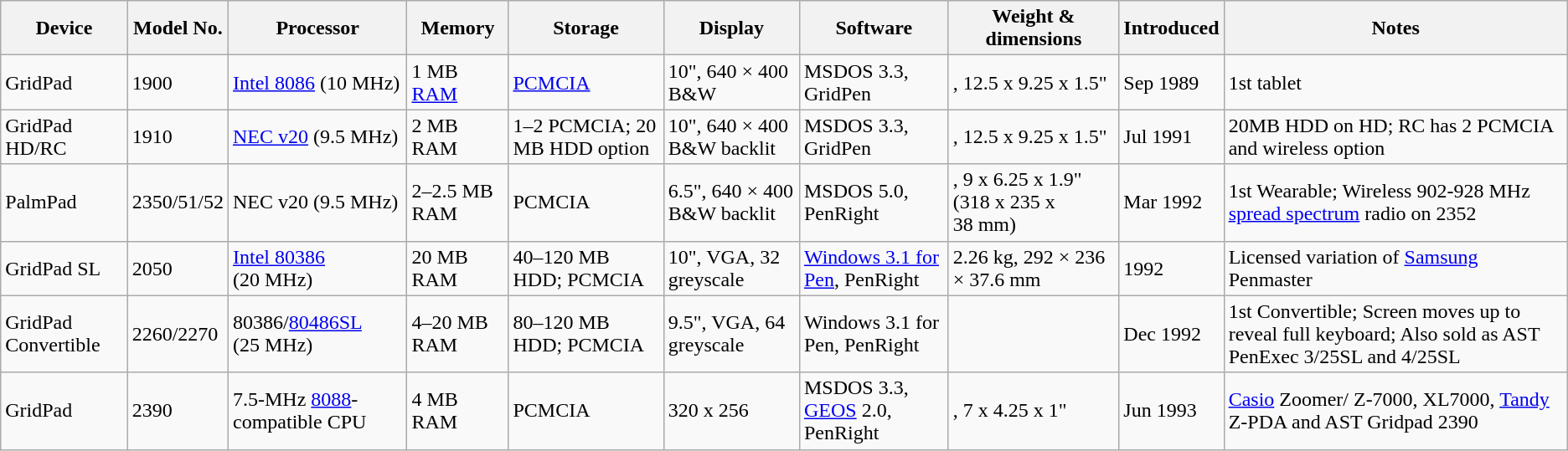<table class="wikitable">
<tr>
<th>Device</th>
<th>Model No.</th>
<th>Processor</th>
<th>Memory</th>
<th>Storage</th>
<th>Display</th>
<th>Software</th>
<th>Weight & dimensions</th>
<th>Introduced</th>
<th>Notes</th>
</tr>
<tr>
<td>GridPad</td>
<td>1900</td>
<td><a href='#'>Intel 8086</a> (10 MHz)</td>
<td>1 MB <a href='#'>RAM</a></td>
<td><a href='#'>PCMCIA</a></td>
<td>10", 640 × 400 B&W</td>
<td>MSDOS 3.3, GridPen</td>
<td>, 12.5 x 9.25 x 1.5"</td>
<td>Sep 1989</td>
<td>1st tablet</td>
</tr>
<tr>
<td>GridPad HD/RC</td>
<td>1910</td>
<td><a href='#'>NEC v20</a> (9.5 MHz)</td>
<td>2 MB RAM</td>
<td>1–2 PCMCIA; 20 MB HDD option</td>
<td>10", 640 × 400 B&W backlit</td>
<td>MSDOS 3.3, GridPen</td>
<td>, 12.5 x 9.25 x 1.5"</td>
<td>Jul 1991</td>
<td>20MB HDD on HD; RC has 2 PCMCIA and wireless option</td>
</tr>
<tr>
<td>PalmPad</td>
<td>2350/51/52</td>
<td>NEC v20 (9.5 MHz)</td>
<td>2–2.5 MB RAM</td>
<td>PCMCIA</td>
<td>6.5", 640 × 400 B&W backlit</td>
<td>MSDOS 5.0, PenRight</td>
<td>, 9 x 6.25 x 1.9" (318 x 235 x 38 mm)</td>
<td>Mar 1992</td>
<td>1st Wearable; Wireless 902-928 MHz <a href='#'>spread spectrum</a> radio on 2352</td>
</tr>
<tr>
<td>GridPad SL</td>
<td>2050</td>
<td><a href='#'>Intel 80386</a> (20 MHz)</td>
<td>20 MB RAM</td>
<td>40–120 MB HDD; PCMCIA</td>
<td>10", VGA, 32 greyscale</td>
<td><a href='#'>Windows 3.1 for Pen</a>, PenRight</td>
<td>2.26 kg, 292 × 236 × 37.6 mm</td>
<td>1992</td>
<td>Licensed variation of <a href='#'>Samsung</a> Penmaster</td>
</tr>
<tr>
<td>GridPad Convertible</td>
<td>2260/2270</td>
<td>80386/<a href='#'>80486SL</a> (25 MHz)</td>
<td>4–20 MB RAM</td>
<td>80–120 MB HDD; PCMCIA</td>
<td>9.5", VGA, 64 greyscale</td>
<td>Windows 3.1 for Pen, PenRight</td>
<td></td>
<td>Dec 1992</td>
<td>1st Convertible; Screen moves up to reveal full keyboard; Also sold as AST PenExec 3/25SL and 4/25SL</td>
</tr>
<tr>
<td>GridPad</td>
<td>2390</td>
<td>7.5-MHz <a href='#'>8088</a>-compatible CPU</td>
<td>4 MB RAM</td>
<td>PCMCIA</td>
<td>320 x 256</td>
<td>MSDOS 3.3, <a href='#'>GEOS</a> 2.0, PenRight</td>
<td>, 7 x 4.25 x 1"</td>
<td>Jun 1993</td>
<td><a href='#'>Casio</a> Zoomer/ Z-7000, XL7000, <a href='#'>Tandy</a> Z-PDA and AST Gridpad 2390</td>
</tr>
</table>
